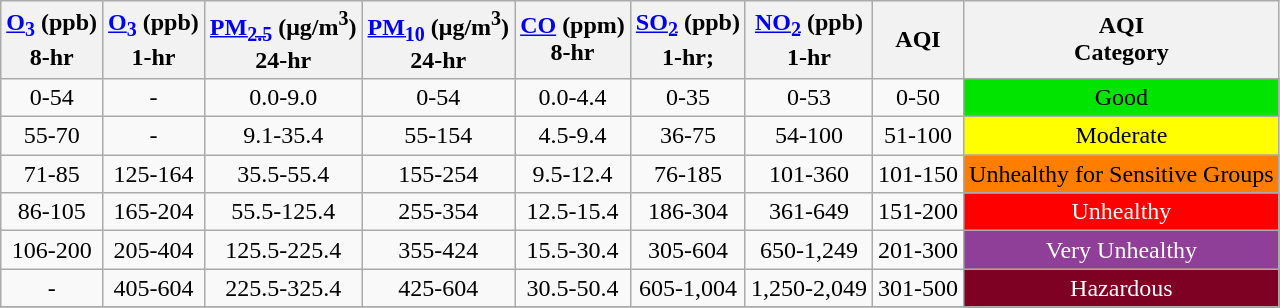<table class="wikitable"style="text-align: center;">
<tr>
<th><strong><a href='#'>O<sub>3</sub></a> (ppb)</strong><br>8-hr</th>
<th><strong><a href='#'>O<sub>3</sub></a> (ppb)</strong><br>1-hr</th>
<th><strong><a href='#'>PM<sub>2.5</sub></a> (μg/m<sup>3</sup>)</strong><br>24-hr</th>
<th><strong><a href='#'>PM<sub>10</sub></a> (μg/m<sup>3</sup>)</strong><br>24-hr</th>
<th><strong><a href='#'>CO</a> (ppm)</strong><br>8-hr</th>
<th><strong><a href='#'>SO<sub>2</sub></a> (ppb)</strong><br>1-hr; </th>
<th><strong><a href='#'>NO<sub>2</sub></a> (ppb)</strong><br>1-hr</th>
<th><strong>AQI</strong></th>
<th><strong>AQI</strong><br><strong>Category</strong></th>
</tr>
<tr>
<td>0-54</td>
<td>-</td>
<td>0.0-9.0</td>
<td>0-54</td>
<td>0.0-4.4</td>
<td>0-35</td>
<td>0-53</td>
<td>0-50</td>
<td style="background:#00e400;">Good</td>
</tr>
<tr>
<td>55-70</td>
<td>-</td>
<td>9.1-35.4</td>
<td>55-154</td>
<td>4.5-9.4</td>
<td>36-75</td>
<td>54-100</td>
<td>51-100</td>
<td style="background:#ffff00;">Moderate</td>
</tr>
<tr>
<td>71-85</td>
<td>125-164</td>
<td>35.5-55.4</td>
<td>155-254</td>
<td>9.5-12.4</td>
<td>76-185</td>
<td>101-360</td>
<td>101-150</td>
<td style="background:#ff7e00;">Unhealthy for Sensitive Groups</td>
</tr>
<tr>
<td>86-105</td>
<td>165-204</td>
<td>55.5-125.4</td>
<td>255-354</td>
<td>12.5-15.4</td>
<td>186-304</td>
<td>361-649</td>
<td>151-200</td>
<td style="background:#ff0000;color:#fff">Unhealthy</td>
</tr>
<tr>
<td>106-200</td>
<td>205-404</td>
<td>125.5-225.4</td>
<td>355-424</td>
<td>15.5-30.4</td>
<td>305-604</td>
<td>650-1,249</td>
<td>201-300</td>
<td style="background:#8f3f97;color:#fff">Very Unhealthy</td>
</tr>
<tr>
<td>-</td>
<td>405-604</td>
<td>225.5-325.4</td>
<td>425-604</td>
<td>30.5-50.4</td>
<td>605-1,004</td>
<td>1,250-2,049</td>
<td>301-500</td>
<td style="background:#7e0023;color:#fff">Hazardous</td>
</tr>
<tr>
</tr>
</table>
